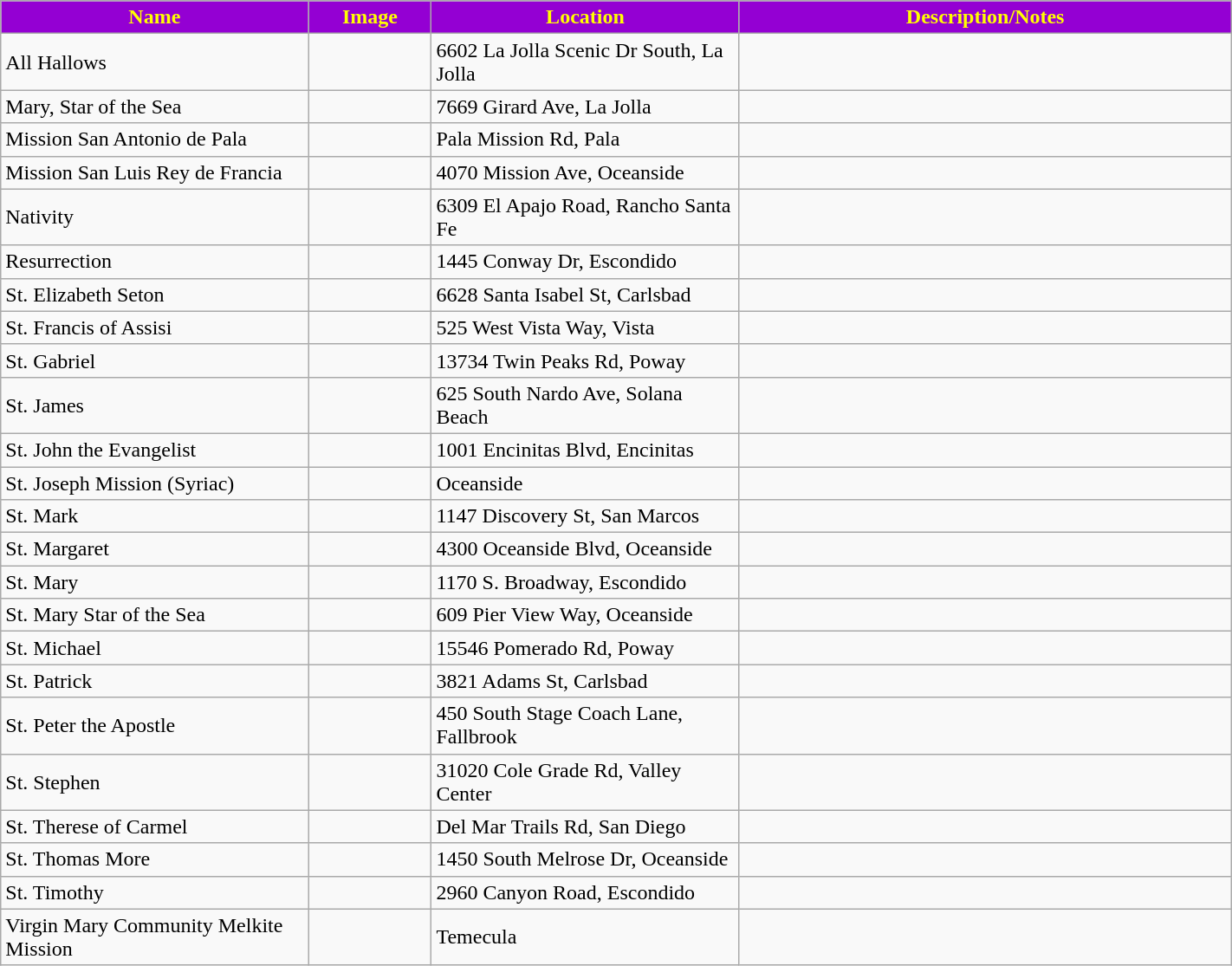<table class="wikitable sortable" style="width:75%">
<tr>
<th style="background:darkviolet; color:yellow;" width="25%"><strong>Name</strong></th>
<th style="background:darkviolet; color:yellow;" width="10%"><strong>Image</strong></th>
<th style="background:darkviolet; color:yellow;" width="25%"><strong>Location</strong></th>
<th style="background:darkviolet; color:yellow;" width="15"><strong>Description/Notes</strong></th>
</tr>
<tr>
<td>All Hallows</td>
<td></td>
<td>6602 La Jolla Scenic Dr South, La Jolla</td>
<td></td>
</tr>
<tr>
<td>Mary, Star of the Sea</td>
<td></td>
<td>7669 Girard Ave, La Jolla</td>
<td></td>
</tr>
<tr>
<td>Mission San Antonio de Pala</td>
<td></td>
<td>Pala Mission Rd, Pala</td>
<td></td>
</tr>
<tr>
<td>Mission San Luis Rey de Francia</td>
<td></td>
<td>4070 Mission Ave, Oceanside</td>
<td></td>
</tr>
<tr>
<td>Nativity</td>
<td></td>
<td>6309 El Apajo Road, Rancho Santa Fe</td>
<td></td>
</tr>
<tr>
<td>Resurrection</td>
<td></td>
<td>1445 Conway Dr, Escondido</td>
<td></td>
</tr>
<tr>
<td>St. Elizabeth Seton</td>
<td></td>
<td>6628 Santa Isabel St, Carlsbad</td>
<td></td>
</tr>
<tr>
<td>St. Francis of Assisi</td>
<td></td>
<td>525 West Vista Way, Vista</td>
<td></td>
</tr>
<tr>
<td>St. Gabriel</td>
<td></td>
<td>13734 Twin Peaks Rd, Poway</td>
<td></td>
</tr>
<tr>
<td>St. James</td>
<td></td>
<td>625 South Nardo Ave, Solana Beach</td>
<td></td>
</tr>
<tr>
<td>St. John the Evangelist</td>
<td></td>
<td>1001 Encinitas Blvd, Encinitas</td>
<td></td>
</tr>
<tr>
<td>St. Joseph Mission (Syriac)</td>
<td></td>
<td>Oceanside</td>
<td></td>
</tr>
<tr>
<td>St. Mark</td>
<td></td>
<td>1147 Discovery St, San Marcos</td>
<td></td>
</tr>
<tr>
<td>St. Margaret</td>
<td></td>
<td>4300 Oceanside Blvd, Oceanside</td>
<td></td>
</tr>
<tr>
<td>St. Mary</td>
<td></td>
<td>1170 S. Broadway, Escondido</td>
<td></td>
</tr>
<tr>
<td>St. Mary Star of the Sea</td>
<td></td>
<td>609 Pier View Way, Oceanside</td>
<td></td>
</tr>
<tr>
<td>St. Michael</td>
<td></td>
<td>15546 Pomerado Rd, Poway</td>
<td></td>
</tr>
<tr>
<td>St. Patrick</td>
<td></td>
<td>3821 Adams St, Carlsbad</td>
<td></td>
</tr>
<tr>
<td>St. Peter the Apostle</td>
<td></td>
<td>450 South Stage Coach Lane, Fallbrook</td>
<td></td>
</tr>
<tr>
<td>St. Stephen</td>
<td></td>
<td>31020 Cole Grade Rd, Valley Center</td>
<td></td>
</tr>
<tr>
<td>St. Therese of Carmel</td>
<td></td>
<td>Del Mar Trails Rd, San Diego</td>
<td></td>
</tr>
<tr>
<td>St. Thomas More</td>
<td></td>
<td>1450 South Melrose Dr, Oceanside</td>
<td></td>
</tr>
<tr>
<td>St. Timothy</td>
<td></td>
<td>2960 Canyon Road, Escondido</td>
<td></td>
</tr>
<tr>
<td>Virgin Mary Community Melkite Mission</td>
<td></td>
<td>Temecula</td>
<td></td>
</tr>
</table>
